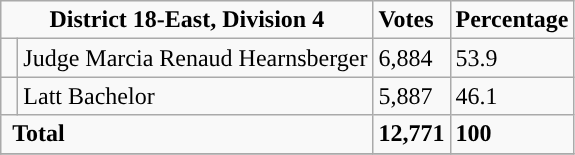<table class="wikitable">
<tr>
<td colspan="2" rowspan="1" align="center" valign="top"><strong>District 18-East, Division 4</strong></td>
<td style="vertical-align:top;"><strong>Votes</strong><br></td>
<td style="vertical-align:top;"><strong>Percentage</strong><br></td>
</tr>
<tr>
<td style="background-color:"> </td>
<td>Judge Marcia Renaud Hearnsberger</td>
<td>6,884</td>
<td>53.9</td>
</tr>
<tr>
<td style="background-color:"> </td>
<td>Latt Bachelor</td>
<td>5,887</td>
<td>46.1</td>
</tr>
<tr>
<td colspan="2" rowspan="1"> <strong>Total</strong><br></td>
<td><strong>12,771</strong></td>
<td><strong>100</strong></td>
</tr>
<tr>
</tr>
</table>
